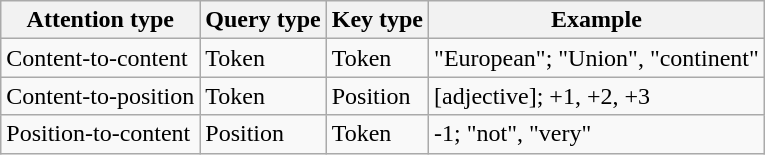<table class="wikitable">
<tr>
<th>Attention type</th>
<th>Query type</th>
<th>Key type</th>
<th>Example</th>
</tr>
<tr>
<td>Content-to-content</td>
<td>Token</td>
<td>Token</td>
<td>"European"; "Union", "continent"</td>
</tr>
<tr>
<td>Content-to-position</td>
<td>Token</td>
<td>Position</td>
<td>[adjective]; +1, +2, +3</td>
</tr>
<tr>
<td>Position-to-content</td>
<td>Position</td>
<td>Token</td>
<td>-1; "not", "very"</td>
</tr>
</table>
